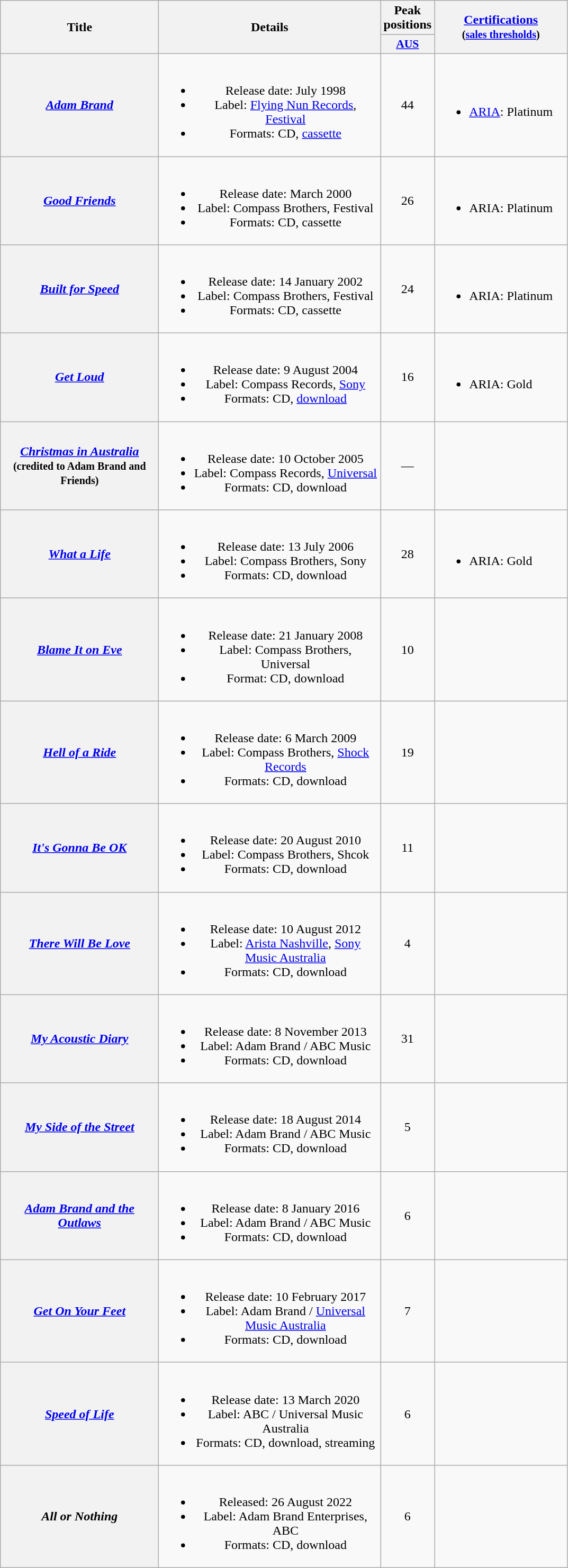<table class="wikitable plainrowheaders" style="text-align:center;">
<tr>
<th rowspan="2" style="width:12em;">Title</th>
<th rowspan="2" style="width:17em;">Details</th>
<th colspan="1">Peak positions</th>
<th rowspan="2" style="width:10em;"><a href='#'>Certifications</a><br><small>(<a href='#'>sales thresholds</a>)</small></th>
</tr>
<tr>
<th scope="col" style="width:3em; font-size:90%"><a href='#'>AUS</a><br></th>
</tr>
<tr>
<th scope="row"><em><a href='#'>Adam Brand</a></em></th>
<td><br><ul><li>Release date: July 1998</li><li>Label: <a href='#'>Flying Nun Records</a>, <a href='#'>Festival</a></li><li>Formats: CD, <a href='#'>cassette</a></li></ul></td>
<td>44</td>
<td align="left"><br><ul><li><a href='#'>ARIA</a>: Platinum</li></ul></td>
</tr>
<tr>
<th scope="row"><em><a href='#'>Good Friends</a></em></th>
<td><br><ul><li>Release date: March 2000</li><li>Label: Compass Brothers, Festival</li><li>Formats: CD, cassette</li></ul></td>
<td>26</td>
<td align="left"><br><ul><li>ARIA: Platinum</li></ul></td>
</tr>
<tr>
<th scope="row"><em><a href='#'>Built for Speed</a></em></th>
<td><br><ul><li>Release date: 14 January 2002</li><li>Label: Compass Brothers, Festival</li><li>Formats: CD, cassette</li></ul></td>
<td>24</td>
<td align="left"><br><ul><li>ARIA: Platinum</li></ul></td>
</tr>
<tr>
<th scope="row"><em><a href='#'>Get Loud</a></em></th>
<td><br><ul><li>Release date: 9 August 2004</li><li>Label: Compass Records, <a href='#'>Sony</a></li><li>Formats: CD, <a href='#'>download</a></li></ul></td>
<td>16</td>
<td align="left"><br><ul><li>ARIA: Gold</li></ul></td>
</tr>
<tr>
<th scope="row"><em><a href='#'>Christmas in Australia</a></em> <br> <small> (credited to Adam Brand and Friends) </small></th>
<td><br><ul><li>Release date: 10 October 2005</li><li>Label: Compass Records, <a href='#'>Universal</a></li><li>Formats: CD, download</li></ul></td>
<td>—</td>
<td align="left"></td>
</tr>
<tr>
<th scope="row"><em><a href='#'>What a Life</a></em></th>
<td><br><ul><li>Release date: 13 July 2006</li><li>Label: Compass Brothers, Sony</li><li>Formats: CD, download</li></ul></td>
<td>28</td>
<td align="left"><br><ul><li>ARIA: Gold</li></ul></td>
</tr>
<tr>
<th scope="row"><em><a href='#'>Blame It on Eve</a></em></th>
<td><br><ul><li>Release date: 21 January 2008</li><li>Label: Compass Brothers, Universal</li><li>Format: CD, download</li></ul></td>
<td>10</td>
<td></td>
</tr>
<tr>
<th scope="row"><em><a href='#'>Hell of a Ride</a></em></th>
<td><br><ul><li>Release date: 6 March 2009</li><li>Label: Compass Brothers, <a href='#'>Shock Records</a></li><li>Formats: CD, download</li></ul></td>
<td>19</td>
<td></td>
</tr>
<tr>
<th scope="row"><em><a href='#'>It's Gonna Be OK</a></em></th>
<td><br><ul><li>Release date: 20 August 2010</li><li>Label: Compass Brothers, Shcok</li><li>Formats: CD, download</li></ul></td>
<td>11</td>
<td></td>
</tr>
<tr>
<th scope="row"><em><a href='#'>There Will Be Love</a></em></th>
<td><br><ul><li>Release date: 10 August 2012</li><li>Label: <a href='#'>Arista Nashville</a>, <a href='#'>Sony Music Australia</a></li><li>Formats: CD, download</li></ul></td>
<td>4</td>
<td></td>
</tr>
<tr>
<th scope="row"><em><a href='#'>My Acoustic Diary</a></em></th>
<td><br><ul><li>Release date: 8 November 2013</li><li>Label: Adam Brand / ABC Music</li><li>Formats: CD, download</li></ul></td>
<td>31</td>
<td></td>
</tr>
<tr>
<th scope="row"><em><a href='#'>My Side of the Street</a></em></th>
<td><br><ul><li>Release date: 18 August 2014</li><li>Label: Adam Brand / ABC Music</li><li>Formats: CD, download</li></ul></td>
<td>5</td>
<td></td>
</tr>
<tr>
<th scope="row"><em><a href='#'>Adam Brand and the Outlaws</a></em><br></th>
<td><br><ul><li>Release date: 8 January 2016</li><li>Label: Adam Brand / ABC Music</li><li>Formats: CD, download</li></ul></td>
<td>6</td>
<td></td>
</tr>
<tr>
<th scope="row"><em><a href='#'>Get On Your Feet</a></em></th>
<td><br><ul><li>Release date: 10 February 2017</li><li>Label: Adam Brand / <a href='#'>Universal Music Australia</a></li><li>Formats: CD, download</li></ul></td>
<td>7</td>
<td></td>
</tr>
<tr>
<th scope="row"><em><a href='#'>Speed of Life</a></em></th>
<td><br><ul><li>Release date: 13 March 2020</li><li>Label: ABC / Universal Music Australia</li><li>Formats: CD, download, streaming</li></ul></td>
<td>6</td>
<td></td>
</tr>
<tr>
<th scope="row"><em>All or Nothing</em></th>
<td><br><ul><li>Released: 26 August 2022</li><li>Label: Adam Brand Enterprises, ABC</li><li>Formats: CD, download</li></ul></td>
<td>6<br></td>
<td></td>
</tr>
</table>
